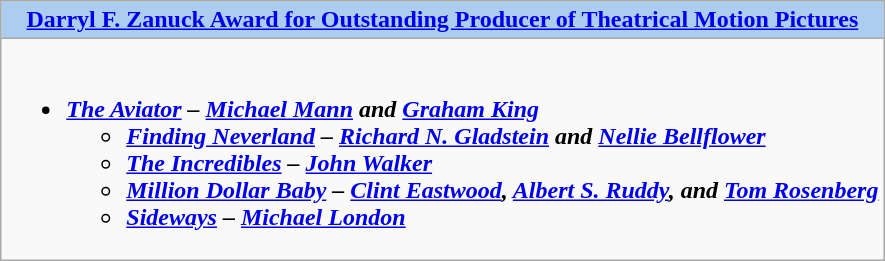<table class=wikitable style="width="100%">
<tr>
<th colspan="2" style="background:#abcdef;"><a href='#'>Darryl F. Zanuck Award for Outstanding Producer of Theatrical Motion Pictures</a></th>
</tr>
<tr>
<td colspan="2" style="vertical-align:top;"><br><ul><li><strong><em><a href='#'>The Aviator</a><em> – <a href='#'>Michael Mann</a> and <a href='#'>Graham King</a><strong><ul><li></em><a href='#'>Finding Neverland</a><em> – <a href='#'>Richard N. Gladstein</a> and <a href='#'>Nellie Bellflower</a></li><li></em><a href='#'>The Incredibles</a><em> – <a href='#'>John Walker</a></li><li></em><a href='#'>Million Dollar Baby</a><em> – <a href='#'>Clint Eastwood</a>, <a href='#'>Albert S. Ruddy</a>, and <a href='#'>Tom Rosenberg</a></li><li></em><a href='#'>Sideways</a><em> – <a href='#'>Michael London</a></li></ul></li></ul></td>
</tr>
</table>
